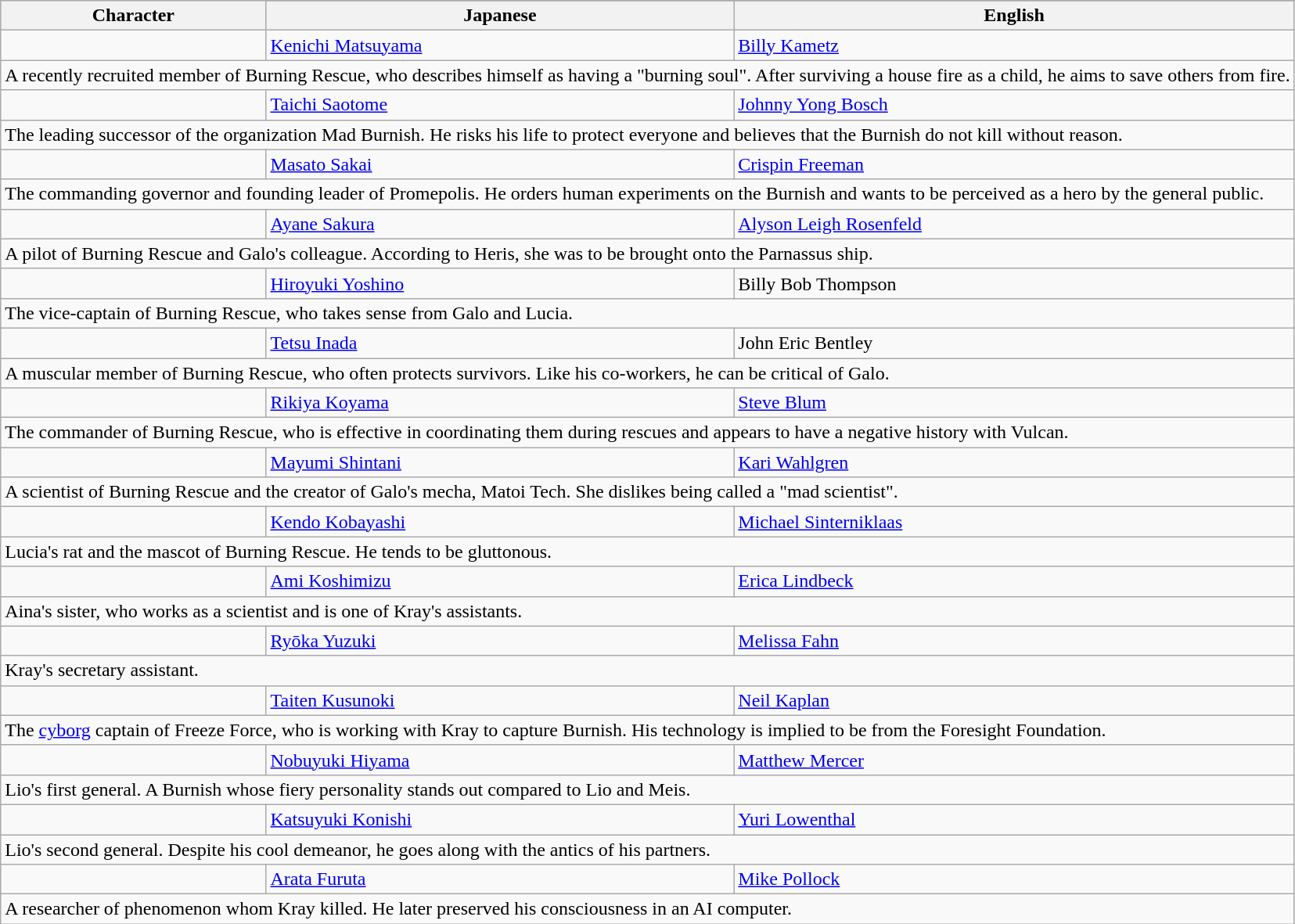<table class="wikitable">
<tr>
<th rowspan="2">Character</th>
</tr>
<tr>
<th>Japanese</th>
<th>English</th>
</tr>
<tr>
<td></td>
<td><a href='#'>Kenichi Matsuyama</a></td>
<td><a href='#'>Billy Kametz</a></td>
</tr>
<tr>
<td colspan="3">A recently recruited member of Burning Rescue, who describes himself as having a "burning soul". After surviving a house fire as a child, he aims to save others from fire.</td>
</tr>
<tr>
<td></td>
<td><a href='#'>Taichi Saotome</a></td>
<td><a href='#'>Johnny Yong Bosch</a></td>
</tr>
<tr>
<td colspan="3">The leading successor of the organization Mad Burnish. He risks his life to protect everyone and believes that the Burnish do not kill without reason.</td>
</tr>
<tr>
<td></td>
<td><a href='#'>Masato Sakai</a></td>
<td><a href='#'>Crispin Freeman</a></td>
</tr>
<tr>
<td colspan="3">The commanding governor and founding leader of Promepolis. He orders human experiments on the Burnish and wants to be perceived as a hero by the general public.</td>
</tr>
<tr>
<td></td>
<td><a href='#'>Ayane Sakura</a></td>
<td><a href='#'>Alyson Leigh Rosenfeld</a></td>
</tr>
<tr>
<td colspan="3">A pilot of Burning Rescue and Galo's colleague. According to Heris, she was to be brought onto the Parnassus ship.</td>
</tr>
<tr>
<td></td>
<td><a href='#'>Hiroyuki Yoshino</a></td>
<td>Billy Bob Thompson</td>
</tr>
<tr>
<td colspan="3">The vice-captain of Burning Rescue, who takes sense from Galo and Lucia.</td>
</tr>
<tr>
<td></td>
<td><a href='#'>Tetsu Inada</a></td>
<td>John Eric Bentley</td>
</tr>
<tr>
<td colspan="3">A muscular member of Burning Rescue, who often protects survivors. Like his co-workers, he can be critical of Galo.</td>
</tr>
<tr>
<td></td>
<td><a href='#'>Rikiya Koyama</a></td>
<td><a href='#'>Steve Blum</a></td>
</tr>
<tr>
<td colspan="3">The commander of Burning Rescue, who is effective in coordinating them during rescues and appears to have a negative history with Vulcan.</td>
</tr>
<tr>
<td></td>
<td><a href='#'>Mayumi Shintani</a></td>
<td><a href='#'>Kari Wahlgren</a></td>
</tr>
<tr>
<td colspan="3">A scientist of Burning Rescue and the creator of Galo's mecha, Matoi Tech. She dislikes being called a "mad scientist".</td>
</tr>
<tr>
<td></td>
<td><a href='#'>Kendo Kobayashi</a></td>
<td><a href='#'>Michael Sinterniklaas</a></td>
</tr>
<tr>
<td colspan="3">Lucia's rat and the mascot of Burning Rescue. He tends to be gluttonous.</td>
</tr>
<tr>
<td></td>
<td><a href='#'>Ami Koshimizu</a></td>
<td><a href='#'>Erica Lindbeck</a></td>
</tr>
<tr>
<td colspan="3">Aina's sister, who works as a scientist and is one of Kray's assistants.</td>
</tr>
<tr>
<td></td>
<td><a href='#'>Ryōka Yuzuki</a></td>
<td><a href='#'>Melissa Fahn</a></td>
</tr>
<tr>
<td colspan="3">Kray's secretary assistant.</td>
</tr>
<tr>
<td></td>
<td><a href='#'>Taiten Kusunoki</a></td>
<td><a href='#'>Neil Kaplan</a></td>
</tr>
<tr>
<td colspan="3">The <a href='#'>cyborg</a> captain of Freeze Force, who is working with Kray to capture Burnish. His technology is implied to be from the Foresight Foundation.</td>
</tr>
<tr>
<td></td>
<td><a href='#'>Nobuyuki Hiyama</a></td>
<td><a href='#'>Matthew Mercer</a></td>
</tr>
<tr>
<td colspan="3">Lio's first general. A Burnish whose fiery personality stands out compared to Lio and Meis.</td>
</tr>
<tr>
<td></td>
<td><a href='#'>Katsuyuki Konishi</a></td>
<td><a href='#'>Yuri Lowenthal</a></td>
</tr>
<tr>
<td colspan="3">Lio's second general. Despite his cool demeanor, he goes along with the antics of his partners.</td>
</tr>
<tr>
<td></td>
<td><a href='#'>Arata Furuta</a></td>
<td><a href='#'>Mike Pollock</a></td>
</tr>
<tr>
<td colspan="3">A researcher of phenomenon whom Kray killed. He later preserved his consciousness in an AI computer.</td>
</tr>
</table>
